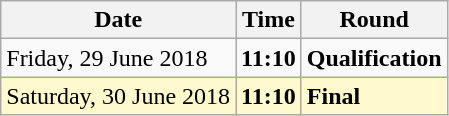<table class="wikitable">
<tr>
<th>Date</th>
<th>Time</th>
<th>Round</th>
</tr>
<tr>
<td>Friday, 29 June 2018</td>
<td><strong>11:10</strong></td>
<td><strong>Qualification</strong></td>
</tr>
<tr>
<td style=background:lemonchiffon>Saturday, 30 June 2018</td>
<td style=background:lemonchiffon><strong>11:10</strong></td>
<td style=background:lemonchiffon><strong>Final</strong></td>
</tr>
</table>
